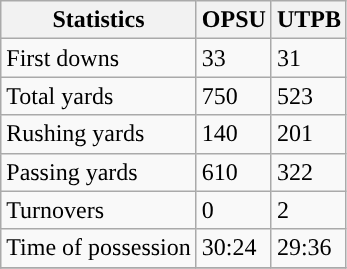<table class="wikitable">
<tr>
<th>Statistics</th>
<th>OPSU</th>
<th>UTPB</th>
</tr>
<tr>
<td>First downs</td>
<td>33</td>
<td>31</td>
</tr>
<tr>
<td>Total yards</td>
<td>750</td>
<td>523</td>
</tr>
<tr>
<td>Rushing yards</td>
<td>140</td>
<td>201</td>
</tr>
<tr>
<td>Passing yards</td>
<td>610</td>
<td>322</td>
</tr>
<tr>
<td>Turnovers</td>
<td>0</td>
<td>2</td>
</tr>
<tr>
<td>Time of possession</td>
<td>30:24</td>
<td>29:36</td>
</tr>
<tr>
</tr>
</table>
